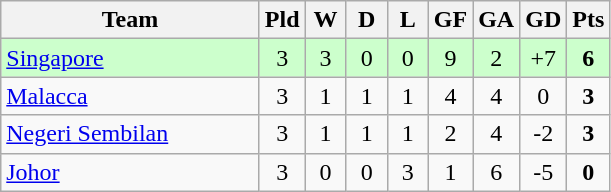<table class="wikitable" style="text-align: center;">
<tr>
<th width=165>Team</th>
<th width=20>Pld</th>
<th width=20>W</th>
<th width=20>D</th>
<th width=20>L</th>
<th width=20>GF</th>
<th width=20>GA</th>
<th width=20>GD</th>
<th width=20>Pts</th>
</tr>
<tr style="background: #ccffcc;">
<td align=left><a href='#'>Singapore</a></td>
<td>3</td>
<td>3</td>
<td>0</td>
<td>0</td>
<td>9</td>
<td>2</td>
<td>+7</td>
<td><strong>6</strong></td>
</tr>
<tr>
<td align=left><a href='#'>Malacca</a></td>
<td>3</td>
<td>1</td>
<td>1</td>
<td>1</td>
<td>4</td>
<td>4</td>
<td>0</td>
<td><strong>3</strong></td>
</tr>
<tr>
<td align=left><a href='#'>Negeri Sembilan</a></td>
<td>3</td>
<td>1</td>
<td>1</td>
<td>1</td>
<td>2</td>
<td>4</td>
<td>-2</td>
<td><strong>3</strong></td>
</tr>
<tr>
<td align=left><a href='#'>Johor</a></td>
<td>3</td>
<td>0</td>
<td>0</td>
<td>3</td>
<td>1</td>
<td>6</td>
<td>-5</td>
<td><strong>0</strong></td>
</tr>
</table>
